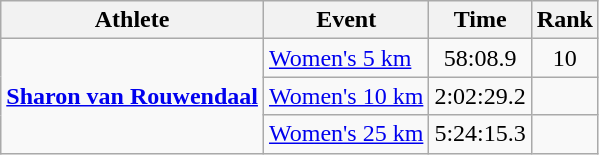<table class="wikitable">
<tr>
<th>Athlete</th>
<th>Event</th>
<th>Time</th>
<th>Rank</th>
</tr>
<tr align="center">
<td rowspan="3" align="left"><strong><a href='#'>Sharon van Rouwendaal</a></strong></td>
<td align="left"><a href='#'>Women's 5 km</a></td>
<td>58:08.9</td>
<td>10</td>
</tr>
<tr align="center">
<td align="left"><a href='#'>Women's 10 km</a></td>
<td>2:02:29.2</td>
<td></td>
</tr>
<tr align="center">
<td align="left"><a href='#'>Women's 25 km</a></td>
<td>5:24:15.3</td>
<td></td>
</tr>
</table>
